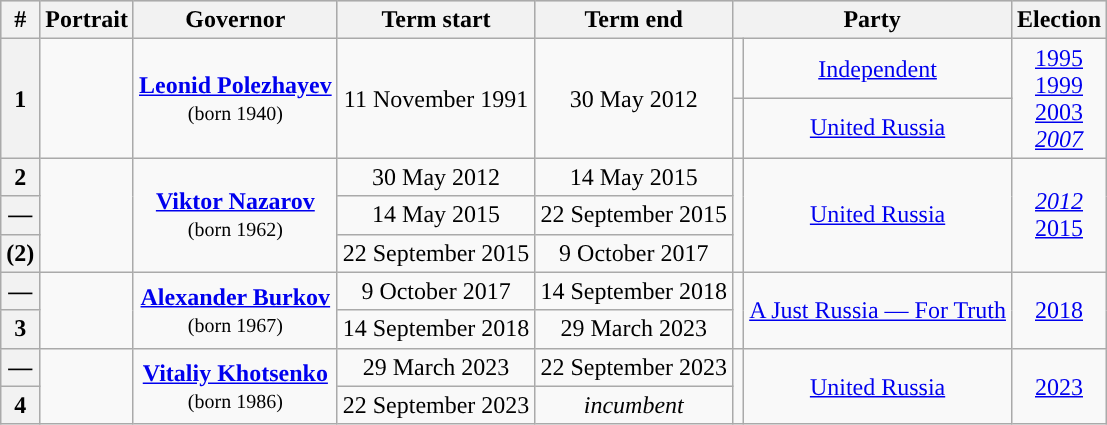<table class="wikitable" style="text-align:center">
<tr style="background:#cccccc" bgcolor=#E6E6AA>
<th>#</th>
<th>Portrait</th>
<th>Governor</th>
<th>Term start</th>
<th>Term end</th>
<th colspan=2>Party</th>
<th>Election</th>
</tr>
<tr>
<th rowspan=2>1</th>
<td rowspan=2></td>
<td rowspan=2><strong><a href='#'>Leonid Polezhayev</a></strong><br><small>(born 1940)</small></td>
<td rowspan=2>11 November 1991</td>
<td rowspan=2>30 May 2012</td>
<td style="background: "></td>
<td><a href='#'>Independent</a></td>
<td rowspan=2><a href='#'>1995</a><br><a href='#'>1999</a><br><a href='#'>2003</a><br><em><a href='#'>2007</a></em></td>
</tr>
<tr>
<td style="background: "></td>
<td><a href='#'>United Russia</a></td>
</tr>
<tr>
<th>2</th>
<td rowspan=3></td>
<td rowspan=3><strong><a href='#'>Viktor Nazarov</a></strong><br><small>(born 1962)</small></td>
<td>30 May 2012</td>
<td>14 May 2015</td>
<td rowspan=3; style="background: "></td>
<td rowspan=3><a href='#'>United Russia</a></td>
<td rowspan=3><em><a href='#'>2012</a></em><br><a href='#'>2015</a></td>
</tr>
<tr>
<th>—</th>
<td>14 May 2015</td>
<td>22 September 2015</td>
</tr>
<tr>
<th>(2)</th>
<td>22 September 2015</td>
<td>9 October 2017</td>
</tr>
<tr>
<th>—</th>
<td rowspan=2></td>
<td rowspan=2><strong><a href='#'>Alexander Burkov</a></strong><br><small>(born 1967)</small></td>
<td>9 October 2017</td>
<td>14 September 2018</td>
<td rowspan=2; style="background: "></td>
<td rowspan=2><a href='#'>A Just Russia — For Truth</a></td>
<td rowspan=2><a href='#'>2018</a></td>
</tr>
<tr>
<th>3</th>
<td>14 September 2018</td>
<td>29 March 2023</td>
</tr>
<tr>
<th>—</th>
<td rowspan=2></td>
<td rowspan=2><strong><a href='#'>Vitaliy Khotsenko</a></strong><br><small>(born 1986)</small></td>
<td>29 March 2023</td>
<td>22 September 2023</td>
<td rowspan=2; style="background: "></td>
<td rowspan=2><a href='#'>United Russia</a></td>
<td rowspan=2><a href='#'>2023</a></td>
</tr>
<tr>
<th>4</th>
<td>22 September 2023</td>
<td><em>incumbent</em></td>
</tr>
</table>
